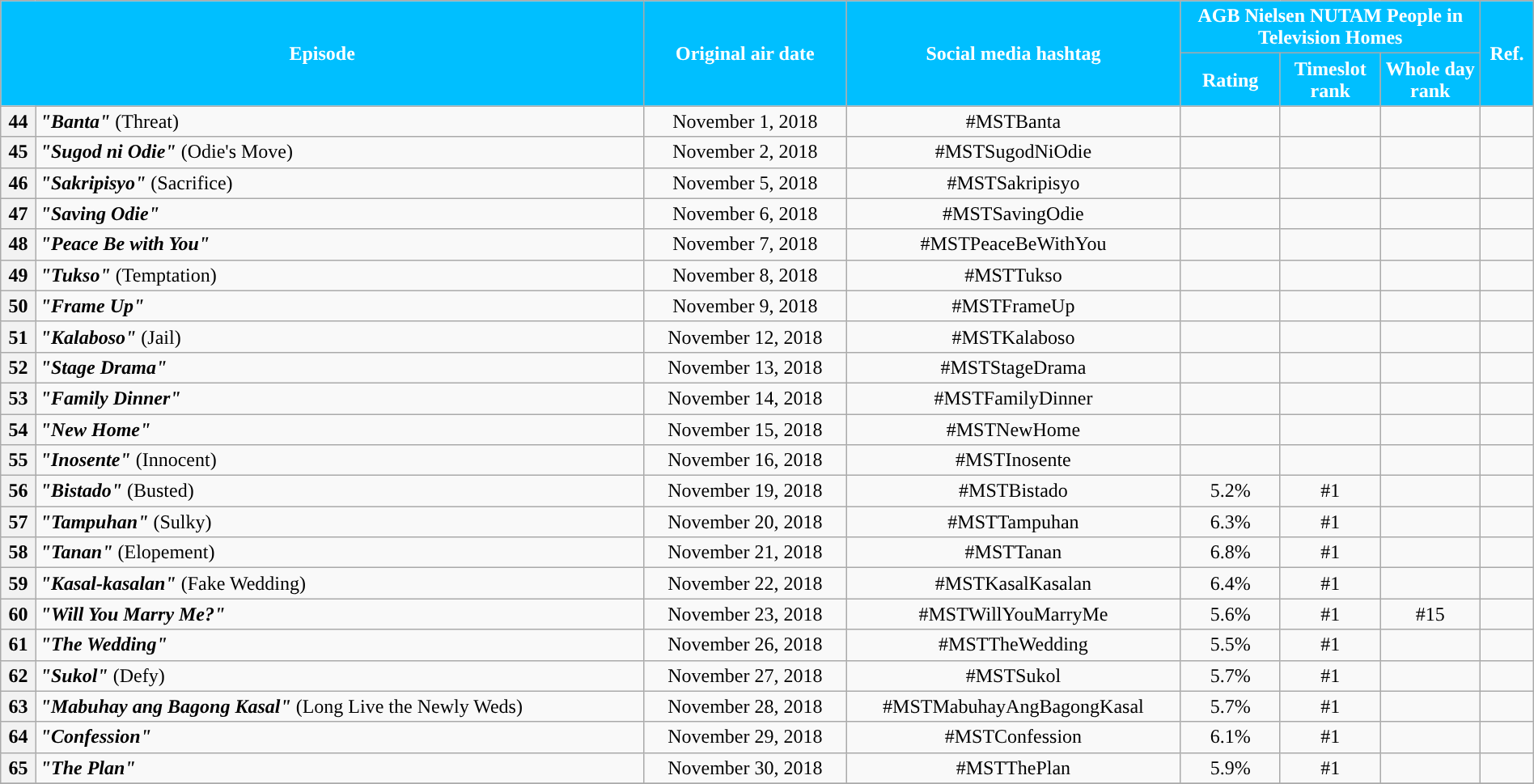<table class="wikitable" style="text-align:center; font-size:100%; line-height:18px;" width="100%">
<tr>
<th style="background-color:#00BFFF; color:#ffffff;" colspan="2" rowspan="2">Episode</th>
<th style="background-color:#00BFFF; color:white" rowspan="2">Original air date</th>
<th style="background-color:#00BFFF; color:white" rowspan="2">Social media hashtag</th>
<th style="background-color:#00BFFF; color:#ffffff;" colspan="3">AGB Nielsen NUTAM People in Television Homes</th>
<th style="background-color:#00BFFF;  color:#ffffff;" rowspan="2">Ref.</th>
</tr>
<tr>
<th style="background-color:#00BFFF; width:75px; color:#ffffff;">Rating</th>
<th style="background-color:#00BFFF;  width:75px; color:#ffffff;">Timeslot<br>rank</th>
<th style="background-color:#00BFFF; width:75px; color:#ffffff;">Whole day<br>rank</th>
</tr>
<tr>
<th>44</th>
<td style="text-align: left;"><strong><em>"Banta"</em></strong> (Threat)</td>
<td>November 1, 2018</td>
<td>#MSTBanta</td>
<td></td>
<td></td>
<td></td>
<td></td>
</tr>
<tr>
<th>45</th>
<td style="text-align: left;"><strong><em>"Sugod ni Odie"</em></strong> (Odie's Move)</td>
<td>November 2, 2018</td>
<td>#MSTSugodNiOdie</td>
<td></td>
<td></td>
<td></td>
<td></td>
</tr>
<tr>
<th>46</th>
<td style="text-align: left;"><strong><em>"Sakripisyo"</em></strong> (Sacrifice)</td>
<td>November 5, 2018</td>
<td>#MSTSakripisyo</td>
<td></td>
<td></td>
<td></td>
<td></td>
</tr>
<tr>
<th>47</th>
<td style="text-align: left;"><strong><em>"Saving Odie"</em></strong></td>
<td>November 6, 2018</td>
<td>#MSTSavingOdie</td>
<td></td>
<td></td>
<td></td>
<td></td>
</tr>
<tr>
<th>48</th>
<td style="text-align: left;"><strong><em>"Peace Be with You"</em></strong></td>
<td>November 7, 2018</td>
<td>#MSTPeaceBeWithYou</td>
<td></td>
<td></td>
<td></td>
<td></td>
</tr>
<tr>
<th>49</th>
<td style="text-align: left;"><strong><em>"Tukso"</em></strong> (Temptation)</td>
<td>November 8, 2018</td>
<td>#MSTTukso</td>
<td></td>
<td></td>
<td></td>
<td></td>
</tr>
<tr>
<th>50</th>
<td style="text-align: left;"><strong><em>"Frame Up"</em></strong></td>
<td>November 9, 2018</td>
<td>#MSTFrameUp</td>
<td></td>
<td></td>
<td></td>
<td></td>
</tr>
<tr>
<th>51</th>
<td style="text-align: left;"><strong><em>"Kalaboso"</em></strong> (Jail)</td>
<td>November 12, 2018</td>
<td>#MSTKalaboso</td>
<td></td>
<td></td>
<td></td>
<td></td>
</tr>
<tr>
<th>52</th>
<td style="text-align: left;"><strong><em>"Stage Drama"</em></strong></td>
<td>November 13, 2018</td>
<td>#MSTStageDrama</td>
<td></td>
<td></td>
<td></td>
<td></td>
</tr>
<tr>
<th>53</th>
<td style="text-align: left;"><strong><em>"Family Dinner"</em></strong></td>
<td>November 14, 2018</td>
<td>#MSTFamilyDinner</td>
<td></td>
<td></td>
<td></td>
<td></td>
</tr>
<tr>
<th>54</th>
<td style="text-align: left;"><strong><em>"New Home"</em></strong></td>
<td>November 15, 2018</td>
<td>#MSTNewHome</td>
<td></td>
<td></td>
<td></td>
<td></td>
</tr>
<tr>
<th>55</th>
<td style="text-align: left;"><strong><em>"Inosente"</em></strong> (Innocent)</td>
<td>November 16, 2018</td>
<td>#MSTInosente</td>
<td></td>
<td></td>
<td></td>
<td></td>
</tr>
<tr>
<th>56</th>
<td style="text-align: left;"><strong><em>"Bistado"</em></strong> (Busted)</td>
<td>November 19, 2018</td>
<td>#MSTBistado</td>
<td>5.2%</td>
<td>#1</td>
<td></td>
<td></td>
</tr>
<tr>
<th>57</th>
<td style="text-align: left;"><strong><em>"Tampuhan"</em></strong> (Sulky)</td>
<td>November 20, 2018</td>
<td>#MSTTampuhan</td>
<td>6.3%</td>
<td>#1</td>
<td></td>
<td></td>
</tr>
<tr>
<th>58</th>
<td style="text-align: left;"><strong><em>"Tanan"</em></strong> (Elopement)</td>
<td>November 21, 2018</td>
<td>#MSTTanan</td>
<td>6.8%</td>
<td>#1</td>
<td></td>
<td></td>
</tr>
<tr>
<th>59</th>
<td style="text-align: left;"><strong><em>"Kasal-kasalan"</em></strong> (Fake Wedding)</td>
<td>November 22, 2018</td>
<td>#MSTKasalKasalan</td>
<td>6.4%</td>
<td>#1</td>
<td></td>
<td></td>
</tr>
<tr>
<th>60</th>
<td style="text-align: left;"><strong><em>"Will You Marry Me?"</em></strong></td>
<td>November 23, 2018</td>
<td>#MSTWillYouMarryMe</td>
<td>5.6%</td>
<td>#1</td>
<td>#15</td>
<td></td>
</tr>
<tr>
<th>61</th>
<td style="text-align: left;"><strong><em>"The Wedding"</em></strong></td>
<td>November 26, 2018</td>
<td>#MSTTheWedding</td>
<td>5.5%</td>
<td>#1</td>
<td></td>
<td></td>
</tr>
<tr>
<th>62</th>
<td style="text-align: left;"><strong><em>"Sukol"</em></strong> (Defy)</td>
<td>November 27, 2018</td>
<td>#MSTSukol</td>
<td>5.7%</td>
<td>#1</td>
<td></td>
<td></td>
</tr>
<tr>
<th>63</th>
<td style="text-align: left;"><strong><em>"Mabuhay ang Bagong Kasal"</em></strong> (Long Live the Newly Weds)</td>
<td>November 28, 2018</td>
<td>#MSTMabuhayAngBagongKasal</td>
<td>5.7%</td>
<td>#1</td>
<td></td>
<td></td>
</tr>
<tr>
<th>64</th>
<td style="text-align: left;"><strong><em>"Confession"</em></strong></td>
<td>November 29, 2018</td>
<td>#MSTConfession</td>
<td>6.1%</td>
<td>#1</td>
<td></td>
<td></td>
</tr>
<tr>
<th>65</th>
<td style="text-align: left;"><strong><em>"The Plan"</em></strong></td>
<td>November 30, 2018</td>
<td>#MSTThePlan</td>
<td>5.9%</td>
<td>#1</td>
<td></td>
<td></td>
</tr>
<tr>
</tr>
</table>
